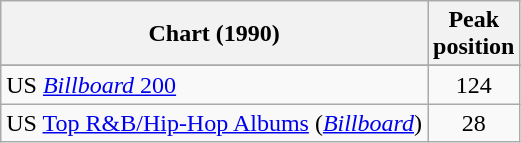<table Class="wikitable sortable">
<tr>
<th>Chart (1990)</th>
<th>Peak<br>position</th>
</tr>
<tr>
</tr>
<tr>
<td>US <a href='#'><em>Billboard</em> 200</a></td>
<td align=center>124</td>
</tr>
<tr>
<td>US <a href='#'>Top R&B/Hip-Hop Albums</a> (<em><a href='#'>Billboard</a></em>)</td>
<td align=center>28</td>
</tr>
</table>
